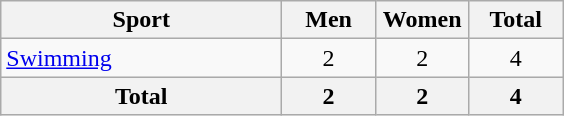<table class="wikitable sortable" style="text-align:center;">
<tr>
<th width=180>Sport</th>
<th width=55>Men</th>
<th width=55>Women</th>
<th width=55>Total</th>
</tr>
<tr>
<td align=left><a href='#'>Swimming</a></td>
<td>2</td>
<td>2</td>
<td>4</td>
</tr>
<tr>
<th>Total</th>
<th>2</th>
<th>2</th>
<th>4</th>
</tr>
</table>
